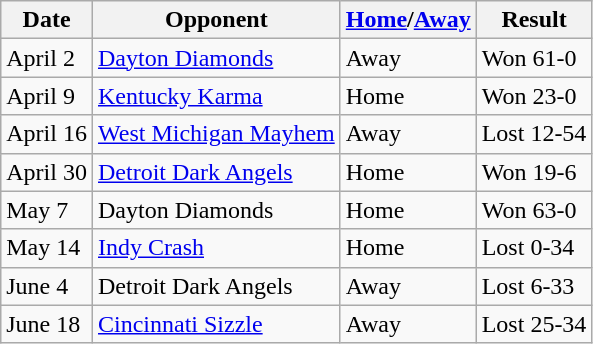<table class="wikitable">
<tr>
<th>Date</th>
<th>Opponent</th>
<th><a href='#'>Home</a>/<a href='#'>Away</a></th>
<th>Result</th>
</tr>
<tr>
<td>April 2</td>
<td><a href='#'>Dayton Diamonds</a></td>
<td>Away</td>
<td>Won 61-0</td>
</tr>
<tr>
<td>April 9</td>
<td><a href='#'>Kentucky Karma</a></td>
<td>Home</td>
<td>Won 23-0</td>
</tr>
<tr>
<td>April 16</td>
<td><a href='#'>West Michigan Mayhem</a></td>
<td>Away</td>
<td>Lost 12-54</td>
</tr>
<tr>
<td>April 30</td>
<td><a href='#'>Detroit Dark Angels</a></td>
<td>Home</td>
<td>Won 19-6</td>
</tr>
<tr>
<td>May 7</td>
<td>Dayton Diamonds</td>
<td>Home</td>
<td>Won 63-0</td>
</tr>
<tr>
<td>May 14</td>
<td><a href='#'>Indy Crash</a></td>
<td>Home</td>
<td>Lost 0-34</td>
</tr>
<tr>
<td>June 4</td>
<td>Detroit Dark Angels</td>
<td>Away</td>
<td>Lost 6-33</td>
</tr>
<tr>
<td>June 18</td>
<td><a href='#'>Cincinnati Sizzle</a></td>
<td>Away</td>
<td>Lost 25-34</td>
</tr>
</table>
